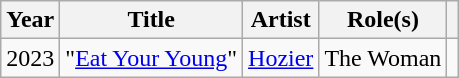<table class="wikitable sortable">
<tr>
<th>Year</th>
<th>Title</th>
<th>Artist</th>
<th>Role(s)</th>
<th class="unsortable"></th>
</tr>
<tr>
<td>2023</td>
<td>"<a href='#'>Eat Your Young</a>"</td>
<td><a href='#'>Hozier</a></td>
<td>The Woman</td>
<td rowspan="5"></td>
</tr>
</table>
